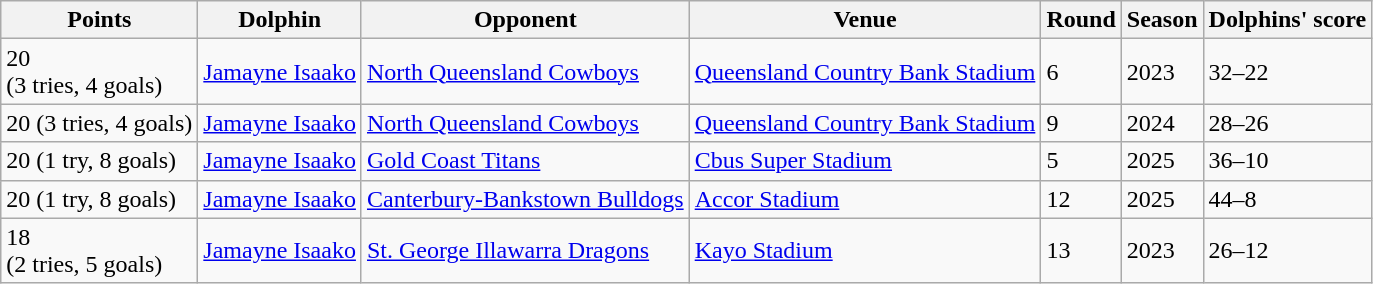<table class="wikitable">
<tr>
<th>Points</th>
<th>Dolphin</th>
<th>Opponent</th>
<th>Venue</th>
<th>Round</th>
<th>Season</th>
<th>Dolphins' score</th>
</tr>
<tr>
<td>20<br>(3 tries, 4 goals)</td>
<td><a href='#'>Jamayne Isaako</a></td>
<td><a href='#'>North Queensland Cowboys</a></td>
<td><a href='#'>Queensland Country Bank Stadium</a></td>
<td>6</td>
<td>2023</td>
<td>32–22</td>
</tr>
<tr>
<td>20 (3 tries, 4 goals)</td>
<td><a href='#'>Jamayne Isaako</a></td>
<td><a href='#'>North Queensland Cowboys</a></td>
<td><a href='#'>Queensland Country Bank Stadium</a></td>
<td>9</td>
<td>2024</td>
<td>28–26</td>
</tr>
<tr>
<td>20 (1 try, 8 goals)</td>
<td><a href='#'>Jamayne Isaako</a></td>
<td><a href='#'>Gold Coast Titans</a></td>
<td><a href='#'>Cbus Super Stadium</a></td>
<td>5</td>
<td>2025</td>
<td>36–10</td>
</tr>
<tr>
<td>20 (1 try, 8 goals)</td>
<td><a href='#'>Jamayne Isaako</a></td>
<td><a href='#'>Canterbury-Bankstown Bulldogs</a></td>
<td><a href='#'>Accor Stadium</a></td>
<td>12</td>
<td>2025</td>
<td>44–8</td>
</tr>
<tr>
<td>18<br>(2 tries, 5 goals)</td>
<td><a href='#'>Jamayne Isaako</a></td>
<td><a href='#'>St. George Illawarra Dragons</a></td>
<td><a href='#'>Kayo Stadium</a></td>
<td>13</td>
<td>2023</td>
<td>26–12</td>
</tr>
</table>
